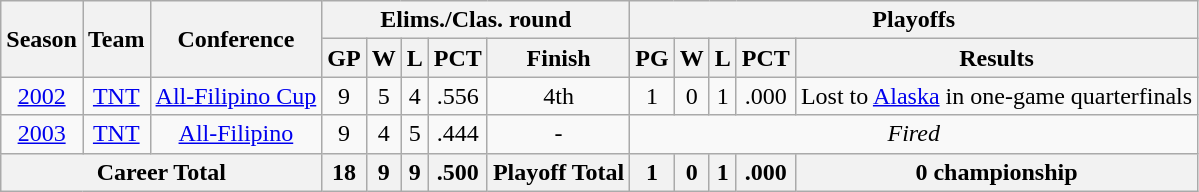<table class="wikitable" style="text-align:center">
<tr>
<th rowspan="2">Season</th>
<th rowspan="2">Team</th>
<th rowspan="2">Conference</th>
<th colspan="5">Elims./Clas. round</th>
<th colspan="5">Playoffs</th>
</tr>
<tr>
<th>GP</th>
<th>W</th>
<th>L</th>
<th>PCT</th>
<th>Finish</th>
<th>PG</th>
<th>W</th>
<th>L</th>
<th>PCT</th>
<th>Results</th>
</tr>
<tr>
<td><a href='#'>2002</a></td>
<td><a href='#'>TNT</a></td>
<td><a href='#'>All-Filipino Cup</a></td>
<td>9</td>
<td>5</td>
<td>4</td>
<td>.556</td>
<td>4th</td>
<td>1</td>
<td>0</td>
<td>1</td>
<td>.000</td>
<td>Lost to <a href='#'>Alaska</a> in one-game quarterfinals</td>
</tr>
<tr>
<td><a href='#'>2003</a></td>
<td><a href='#'>TNT</a></td>
<td><a href='#'>All-Filipino</a></td>
<td>9</td>
<td>4</td>
<td>5</td>
<td>.444</td>
<td>-</td>
<td colspan="5"><em>Fired</em></td>
</tr>
<tr>
<th colspan="3"><strong>Career Total</strong></th>
<th><strong>18</strong></th>
<th><strong>9</strong></th>
<th><strong>9</strong></th>
<th><strong>.500</strong></th>
<th>Playoff Total</th>
<th><strong>1</strong></th>
<th><strong>0</strong></th>
<th><strong>1</strong></th>
<th><strong>.000</strong></th>
<th><strong>0 championship</strong></th>
</tr>
</table>
